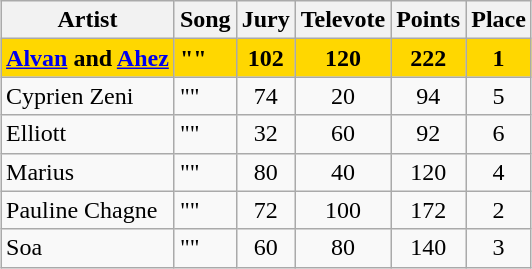<table class="wikitable sortable" style="margin: 1em auto 1em auto; text-align:center;">
<tr>
<th>Artist</th>
<th>Song</th>
<th>Jury</th>
<th>Televote</th>
<th>Points</th>
<th>Place</th>
</tr>
<tr style="background-color:gold; font-weight:bold">
<td align="left"><a href='#'>Alvan</a> and <a href='#'>Ahez</a></td>
<td align="left">""</td>
<td>102</td>
<td>120</td>
<td>222</td>
<td>1</td>
</tr>
<tr>
<td align="left">Cyprien Zeni</td>
<td align="left">""</td>
<td>74</td>
<td>20</td>
<td>94</td>
<td>5</td>
</tr>
<tr>
<td align="left">Elliott</td>
<td align="left">""</td>
<td>32</td>
<td>60</td>
<td>92</td>
<td>6</td>
</tr>
<tr>
<td align="left">Marius</td>
<td align="left">""</td>
<td>80</td>
<td>40</td>
<td>120</td>
<td>4</td>
</tr>
<tr>
<td align="left">Pauline Chagne</td>
<td align="left">""</td>
<td>72</td>
<td>100</td>
<td>172</td>
<td>2</td>
</tr>
<tr>
<td align="left">Soa</td>
<td align="left">""</td>
<td>60</td>
<td>80</td>
<td>140</td>
<td>3</td>
</tr>
</table>
